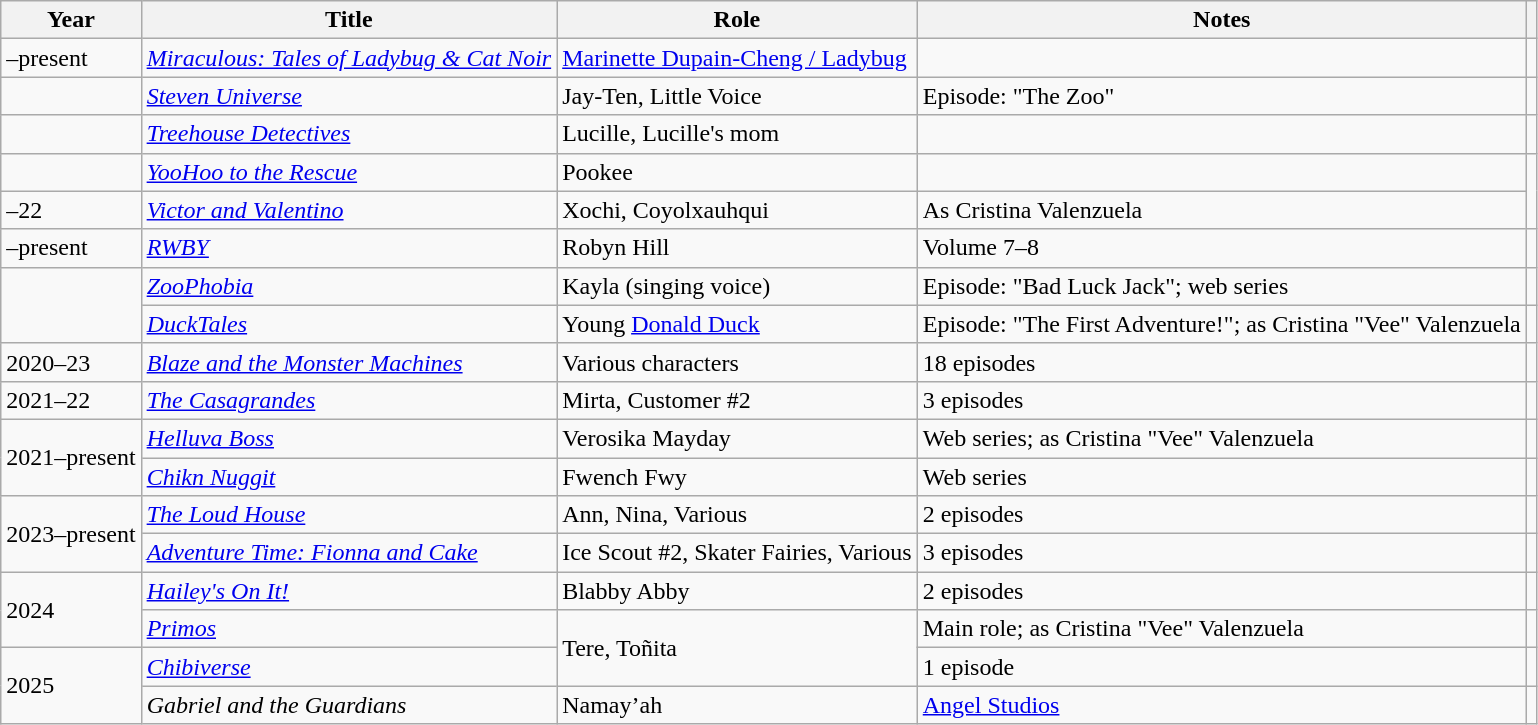<table class="wikitable sortable plainrowheaders">
<tr>
<th>Year</th>
<th>Title</th>
<th>Role</th>
<th class="unsortable">Notes</th>
<th class="unsortable"></th>
</tr>
<tr>
<td>–present</td>
<td><em><a href='#'>Miraculous: Tales of Ladybug & Cat Noir</a></em></td>
<td><a href='#'>Marinette Dupain-Cheng / Ladybug</a></td>
<td></td>
<td></td>
</tr>
<tr>
<td></td>
<td><em><a href='#'>Steven Universe</a></em></td>
<td>Jay-Ten, Little Voice</td>
<td>Episode: "The Zoo"</td>
<td></td>
</tr>
<tr>
<td></td>
<td><em><a href='#'>Treehouse Detectives</a></em></td>
<td>Lucille, Lucille's mom</td>
<td></td>
<td></td>
</tr>
<tr>
<td></td>
<td><em><a href='#'>YooHoo to the Rescue</a></em></td>
<td>Pookee</td>
<td></td>
<td rowspan="2"></td>
</tr>
<tr>
<td>–22</td>
<td><em><a href='#'>Victor and Valentino</a></em></td>
<td>Xochi, Coyolxauhqui</td>
<td>As Cristina Valenzuela</td>
</tr>
<tr>
<td>–present</td>
<td><em><a href='#'>RWBY</a></em></td>
<td>Robyn Hill</td>
<td>Volume 7–8</td>
<td></td>
</tr>
<tr>
<td rowspan="2"></td>
<td><em><a href='#'>ZooPhobia</a></em></td>
<td>Kayla (singing voice)</td>
<td>Episode: "Bad Luck Jack"; web series</td>
<td></td>
</tr>
<tr>
<td><em><a href='#'>DuckTales</a></em></td>
<td>Young <a href='#'>Donald Duck</a></td>
<td>Episode: "The First Adventure!"; as Cristina "Vee" Valenzuela</td>
<td></td>
</tr>
<tr>
<td>2020–23</td>
<td><em><a href='#'>Blaze and the Monster Machines</a></em></td>
<td>Various characters</td>
<td>18 episodes</td>
<td></td>
</tr>
<tr>
<td>2021–22</td>
<td><em><a href='#'>The Casagrandes</a></em></td>
<td>Mirta, Customer #2</td>
<td>3 episodes</td>
<td></td>
</tr>
<tr>
<td rowspan="2">2021–present</td>
<td><em><a href='#'>Helluva Boss</a></em></td>
<td>Verosika Mayday</td>
<td>Web series; as Cristina "Vee" Valenzuela</td>
<td></td>
</tr>
<tr>
<td><em><a href='#'>Chikn Nuggit</a></em></td>
<td>Fwench Fwy</td>
<td>Web series</td>
<td></td>
</tr>
<tr>
<td rowspan="2">2023–present</td>
<td><em><a href='#'>The Loud House</a></em></td>
<td>Ann, Nina, Various</td>
<td>2 episodes</td>
<td></td>
</tr>
<tr>
<td><em><a href='#'>Adventure Time: Fionna and Cake</a></em></td>
<td>Ice Scout #2, Skater Fairies, Various</td>
<td>3 episodes</td>
<td></td>
</tr>
<tr>
<td rowspan="2">2024</td>
<td><em><a href='#'>Hailey's On It!</a></em></td>
<td>Blabby Abby</td>
<td>2 episodes</td>
<td></td>
</tr>
<tr>
<td><em><a href='#'>Primos</a></em></td>
<td rowspan="2">Tere, Toñita</td>
<td>Main role; as Cristina "Vee" Valenzuela</td>
<td></td>
</tr>
<tr>
<td rowspan="2">2025</td>
<td><em><a href='#'>Chibiverse</a></em></td>
<td>1 episode</td>
<td></td>
</tr>
<tr>
<td><em>Gabriel and the Guardians</em></td>
<td>Namay’ah</td>
<td><a href='#'>Angel Studios</a></td>
<td></td>
</tr>
</table>
